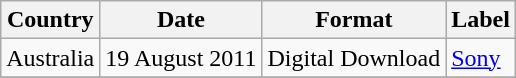<table class="wikitable">
<tr>
<th>Country</th>
<th>Date</th>
<th>Format</th>
<th>Label</th>
</tr>
<tr>
<td>Australia</td>
<td>19 August 2011</td>
<td>Digital Download</td>
<td><a href='#'>Sony</a></td>
</tr>
<tr>
</tr>
</table>
